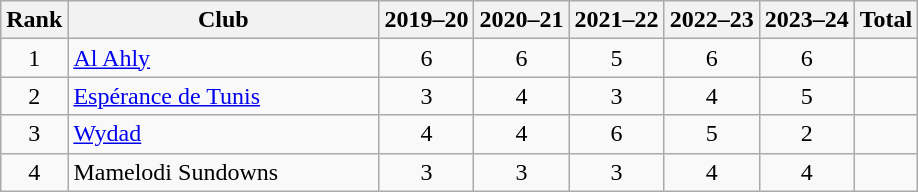<table class="wikitable sortable" style="text-align: center;">
<tr>
<th>Rank</th>
<th width=200>Club</th>
<th>2019–20<br></th>
<th>2020–21<br></th>
<th>2021–22<br></th>
<th>2022–23<br></th>
<th>2023–24<br></th>
<th>Total</th>
</tr>
<tr>
<td>1</td>
<td align=left> <a href='#'>Al Ahly</a></td>
<td>6</td>
<td>6</td>
<td>5</td>
<td>6</td>
<td>6</td>
<td><strong></strong></td>
</tr>
<tr>
<td>2</td>
<td align="left"> <a href='#'>Espérance de Tunis</a></td>
<td>3</td>
<td>4</td>
<td>3</td>
<td>4</td>
<td>5</td>
<td><strong></strong></td>
</tr>
<tr>
<td>3</td>
<td align=left> <a href='#'>Wydad</a></td>
<td>4</td>
<td>4</td>
<td>6</td>
<td>5</td>
<td>2</td>
<td><strong></strong></td>
</tr>
<tr>
<td>4</td>
<td align="left"> Mamelodi Sundowns</td>
<td>3</td>
<td>3</td>
<td>3</td>
<td>4</td>
<td>4</td>
<td><strong></strong></td>
</tr>
</table>
